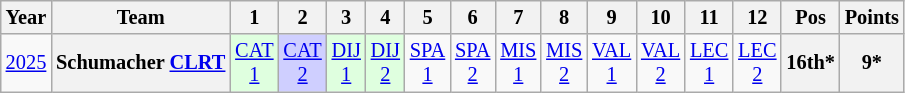<table class="wikitable" style="text-align:center; font-size:85%">
<tr>
<th>Year</th>
<th>Team</th>
<th>1</th>
<th>2</th>
<th>3</th>
<th>4</th>
<th>5</th>
<th>6</th>
<th>7</th>
<th>8</th>
<th>9</th>
<th>10</th>
<th>11</th>
<th>12</th>
<th>Pos</th>
<th>Points</th>
</tr>
<tr>
<td><a href='#'>2025</a></td>
<th nowrap>Schumacher <a href='#'>CLRT</a></th>
<td style="background:#DFFFDF;"><a href='#'>CAT<br>1</a><br></td>
<td style="background:#CFCFFF;"><a href='#'>CAT<br>2</a><br></td>
<td style="background:#DFFFDF;"><a href='#'>DIJ<br>1</a><br></td>
<td style="background:#DFFFDF;"><a href='#'>DIJ<br>2</a><br></td>
<td style="background:#;"><a href='#'>SPA<br>1</a></td>
<td style="background:#;"><a href='#'>SPA<br>2</a></td>
<td style="background:#;"><a href='#'>MIS<br>1</a></td>
<td style="background:#;"><a href='#'>MIS<br>2</a></td>
<td style="background:#;"><a href='#'>VAL<br>1</a></td>
<td style="background:#;"><a href='#'>VAL<br>2</a></td>
<td style="background:#;"><a href='#'>LEC<br>1</a></td>
<td style="background:#;"><a href='#'>LEC<br>2</a></td>
<th>16th*</th>
<th>9*</th>
</tr>
</table>
